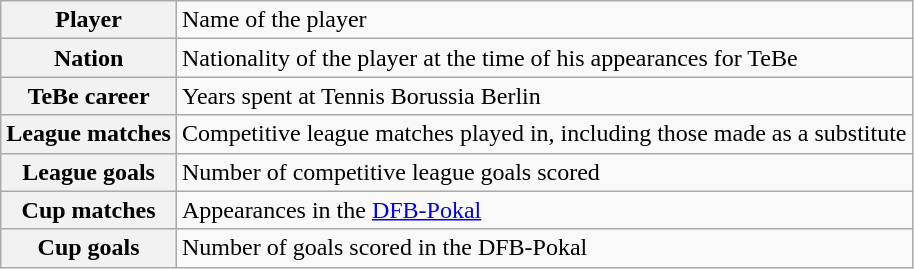<table class="wikitable">
<tr>
<th>Player</th>
<td>Name of the player</td>
</tr>
<tr>
<th>Nation</th>
<td>Nationality of the player at the time of his appearances for TeBe</td>
</tr>
<tr>
<th>TeBe career</th>
<td>Years spent at Tennis Borussia Berlin</td>
</tr>
<tr>
<th>League matches</th>
<td>Competitive league matches played in, including those made as a substitute</td>
</tr>
<tr>
<th>League goals</th>
<td>Number of competitive league goals scored</td>
</tr>
<tr>
<th>Cup matches</th>
<td>Appearances in the <a href='#'>DFB-Pokal</a></td>
</tr>
<tr>
<th>Cup goals</th>
<td>Number of goals scored in the DFB-Pokal</td>
</tr>
</table>
